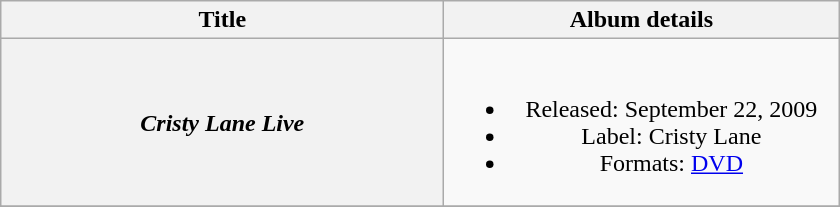<table class="wikitable plainrowheaders" style="text-align:center;">
<tr>
<th scope="col" style="width:18em;">Title</th>
<th scope="col" style="width:16em;">Album details</th>
</tr>
<tr>
<th scope="row"><em>Cristy Lane Live</em></th>
<td><br><ul><li>Released: September 22, 2009</li><li>Label: Cristy Lane</li><li>Formats: <a href='#'>DVD</a></li></ul></td>
</tr>
<tr>
</tr>
</table>
